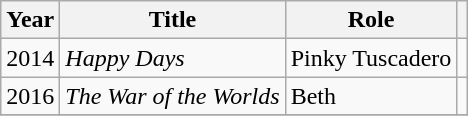<table class="wikitable">
<tr>
<th>Year</th>
<th>Title</th>
<th>Role</th>
<th></th>
</tr>
<tr>
<td>2014</td>
<td><em>Happy Days</em></td>
<td>Pinky Tuscadero</td>
<td></td>
</tr>
<tr>
<td>2016</td>
<td><em>The War of the Worlds</em></td>
<td>Beth</td>
<td></td>
</tr>
<tr>
</tr>
</table>
